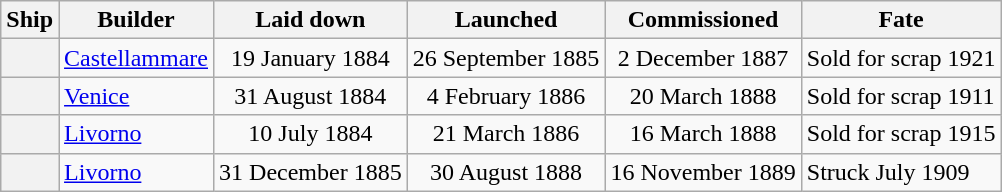<table class="wikitable plainrowheaders">
<tr>
<th scope="col">Ship</th>
<th scope="col">Builder</th>
<th scope="col">Laid down</th>
<th scope="col">Launched</th>
<th scope="col">Commissioned</th>
<th scope="col">Fate</th>
</tr>
<tr>
<th scope="row"></th>
<td><a href='#'>Castellammare</a></td>
<td align=center>19 January 1884</td>
<td align=center>26 September 1885</td>
<td align=center>2 December 1887</td>
<td>Sold for scrap 1921</td>
</tr>
<tr>
<th scope="row"></th>
<td><a href='#'>Venice</a></td>
<td align=center>31 August 1884</td>
<td align=center>4 February 1886</td>
<td align=center>20 March 1888</td>
<td>Sold for scrap 1911</td>
</tr>
<tr>
<th scope="row"></th>
<td><a href='#'>Livorno</a></td>
<td align=center>10 July 1884</td>
<td align=center>21 March 1886</td>
<td align=center>16 March 1888</td>
<td>Sold for scrap 1915</td>
</tr>
<tr>
<th scope="row"></th>
<td><a href='#'>Livorno</a></td>
<td align=center>31 December 1885</td>
<td align=center>30 August 1888</td>
<td align=center>16 November 1889</td>
<td>Struck July 1909</td>
</tr>
</table>
